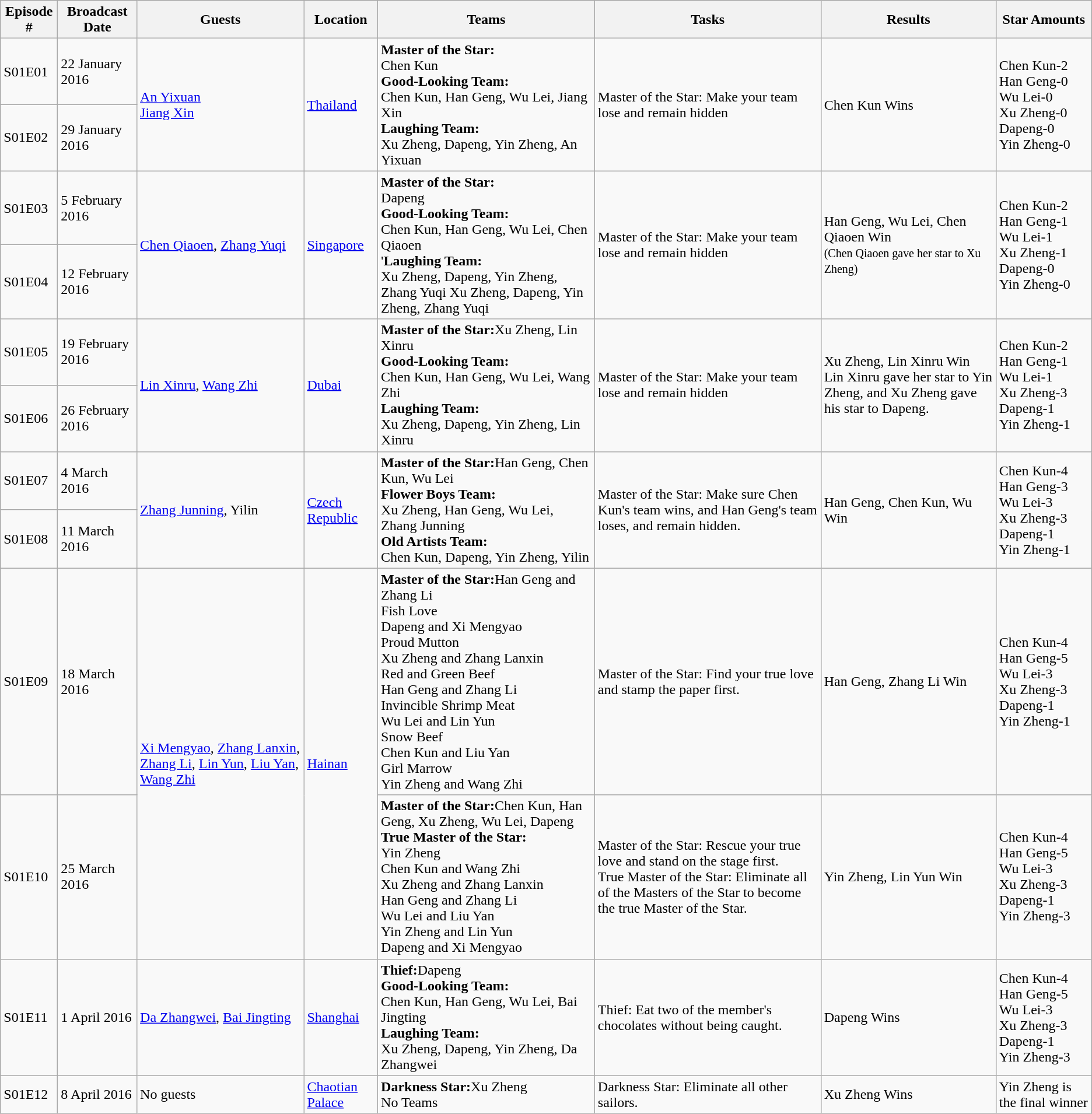<table class="wikitable">
<tr>
<th>Episode #</th>
<th>Broadcast Date</th>
<th>Guests</th>
<th>Location</th>
<th>Teams</th>
<th>Tasks</th>
<th>Results</th>
<th>Star Amounts</th>
</tr>
<tr>
<td>S01E01</td>
<td>22 January 2016</td>
<td rowspan="2"><a href='#'>An Yixuan</a><br><a href='#'>Jiang Xin</a></td>
<td rowspan="2"><a href='#'>Thailand</a></td>
<td rowspan="2"><span><strong>Master of the Star:</strong></span><br>Chen Kun<br><span><strong>Good-Looking Team:</strong></span><br>Chen Kun, Han Geng, Wu Lei, Jiang Xin<br><span><strong>Laughing Team:</strong></span><br>Xu Zheng,  Dapeng, Yin Zheng, An Yixuan</td>
<td rowspan="2">Master of the Star: Make your team lose and remain hidden<br></td>
<td rowspan="2">Chen Kun <span> Wins</span></td>
<td rowspan="2">Chen Kun-2<br>Han Geng-0<br>Wu Lei-0<br>Xu Zheng-0<br>Dapeng-0<br>Yin Zheng-0</td>
</tr>
<tr>
<td>S01E02</td>
<td>29 January 2016</td>
</tr>
<tr>
<td>S01E03</td>
<td>5 February 2016</td>
<td rowspan="2"><a href='#'>Chen Qiaoen</a>, <a href='#'>Zhang Yuqi</a></td>
<td rowspan="2"><a href='#'>Singapore</a></td>
<td rowspan="2"><span><strong>Master of the Star:</strong></span><br>Dapeng<br><span><strong>Good-Looking Team:</strong></span><br>Chen Kun, Han Geng, Wu Lei, Chen Qiaoen<br>'<span><strong>Laughing Team:</strong></span><br>Xu Zheng,  Dapeng, Yin Zheng, Zhang Yuqi
Xu Zheng,  Dapeng, Yin Zheng, Zhang Yuqi</td>
<td rowspan="2">Master of the Star: Make your team lose and remain hidden<br></td>
<td rowspan="2">Han Geng, Wu Lei, Chen Qiaoen <span>Win</span><br><small>(Chen Qiaoen gave her star to Xu Zheng)</small></td>
<td rowspan="2">Chen Kun-2<br>Han Geng-1<br>Wu Lei-1<br>Xu Zheng-1<br>Dapeng-0<br>Yin Zheng-0</td>
</tr>
<tr>
<td>S01E04</td>
<td>12 February 2016</td>
</tr>
<tr>
<td>S01E05</td>
<td>19 February 2016</td>
<td rowspan="2"><a href='#'>Lin Xinru</a>, <a href='#'>Wang Zhi</a></td>
<td rowspan="2"><a href='#'>Dubai</a></td>
<td rowspan="2"><span><strong>Master of the Star:</strong></span>Xu Zheng, Lin Xinru<br><span><strong>Good-Looking Team:</strong></span><br>Chen Kun, Han Geng, Wu Lei, Wang Zhi<br><span><strong>Laughing Team:</strong></span><br>Xu Zheng,  Dapeng, Yin Zheng, Lin Xinru</td>
<td rowspan="2">Master of the Star: Make your team lose and remain hidden</td>
<td rowspan="2">Xu Zheng, Lin Xinru <span>Win</span><br>Lin Xinru gave her star to Yin Zheng, and Xu Zheng gave his star to Dapeng.</td>
<td rowspan="2">Chen Kun-2<br>Han Geng-1<br>Wu Lei-1<br>Xu Zheng-3<br>Dapeng-1<br>Yin Zheng-1</td>
</tr>
<tr>
<td>S01E06</td>
<td>26 February 2016</td>
</tr>
<tr>
<td>S01E07</td>
<td>4 March 2016</td>
<td rowspan="2"><a href='#'>Zhang Junning</a>, Yilin</td>
<td rowspan="2"><a href='#'>Czech Republic</a></td>
<td rowspan="2"><span><strong>Master of the Star:</strong></span>Han Geng, Chen Kun, Wu Lei<br><span><strong>Flower Boys Team:</strong></span><br>Xu Zheng, Han Geng, Wu Lei, Zhang Junning<br><span><strong>Old Artists Team:</strong></span><br>Chen Kun,  Dapeng, Yin Zheng, Yilin</td>
<td rowspan="2">Master of the Star: Make sure Chen Kun's team wins, and Han Geng's team loses, and remain hidden.</td>
<td rowspan="2">Han Geng, Chen Kun, Wu <span>Win</span></td>
<td rowspan="2">Chen Kun-4<br>Han Geng-3<br>Wu Lei-3<br>Xu Zheng-3<br>Dapeng-1<br>Yin Zheng-1</td>
</tr>
<tr>
<td>S01E08</td>
<td>11 March 2016</td>
</tr>
<tr>
<td>S01E09</td>
<td>18 March 2016</td>
<td rowspan="2"><a href='#'>Xi Mengyao</a>, <a href='#'>Zhang Lanxin</a>, <a href='#'>Zhang Li</a>, <a href='#'>Lin Yun</a>, <a href='#'>Liu Yan</a>, <a href='#'>Wang Zhi</a></td>
<td rowspan="2"><a href='#'>Hainan</a></td>
<td><span><strong>Master of the Star:</strong></span>Han Geng and Zhang Li<br>Fish Love<br>Dapeng and Xi Mengyao<br>Proud Mutton<br>Xu Zheng and Zhang Lanxin<br>Red and Green Beef<br>Han Geng and Zhang Li<br>Invincible Shrimp Meat<br>Wu Lei and Lin Yun<br>Snow Beef<br>Chen Kun and Liu Yan<br>Girl Marrow<br>Yin Zheng and Wang Zhi</td>
<td>Master of the Star: Find your true love and stamp the paper first.</td>
<td>Han Geng, Zhang Li <span>Win</span></td>
<td>Chen Kun-4<br>Han Geng-5<br>Wu Lei-3<br>Xu Zheng-3<br>Dapeng-1<br>Yin Zheng-1</td>
</tr>
<tr>
<td>S01E10</td>
<td>25 March 2016</td>
<td><span><strong>Master of the Star:</strong></span>Chen Kun, Han Geng, Xu Zheng, Wu Lei, Dapeng<br><span><strong>True Master of the Star:</strong></span><br>Yin Zheng<br>Chen Kun and Wang Zhi<br>Xu Zheng and  Zhang Lanxin<br>Han Geng and Zhang Li<br>Wu Lei and Liu Yan<br>Yin Zheng and Lin Yun<br>Dapeng and Xi Mengyao</td>
<td>Master of the Star: Rescue your true love and stand on the stage first.<br>True Master of the Star: Eliminate all of the Masters of the Star to become the true Master of the Star.</td>
<td>Yin Zheng, Lin Yun <span>Win</span></td>
<td>Chen Kun-4<br>Han Geng-5<br>Wu Lei-3<br>Xu Zheng-3<br>Dapeng-1<br>Yin Zheng-3</td>
</tr>
<tr>
<td>S01E11</td>
<td>1 April 2016</td>
<td><a href='#'>Da Zhangwei</a>, <a href='#'>Bai Jingting</a></td>
<td><a href='#'>Shanghai</a></td>
<td><span><strong>Thief:</strong></span>Dapeng<br><span><strong>Good-Looking Team:</strong></span><br>Chen Kun, Han Geng, Wu Lei, Bai Jingting<br><span><strong>Laughing Team:</strong></span><br>Xu Zheng,  Dapeng, Yin Zheng, Da Zhangwei</td>
<td>Thief: Eat two of the member's chocolates without being caught.</td>
<td>Dapeng <span>Wins</span></td>
<td>Chen Kun-4<br>Han Geng-5<br>Wu Lei-3<br>Xu Zheng-3<br>Dapeng-1<br>Yin Zheng-3</td>
</tr>
<tr>
<td>S01E12</td>
<td>8 April 2016</td>
<td>No guests</td>
<td><a href='#'>Chaotian Palace</a></td>
<td><span><strong>Darkness Star:</strong></span>Xu Zheng<br>No Teams</td>
<td>Darkness Star: Eliminate all other sailors.</td>
<td>Xu Zheng <span>Wins</span></td>
<td>Yin Zheng is the final winner</td>
</tr>
</table>
